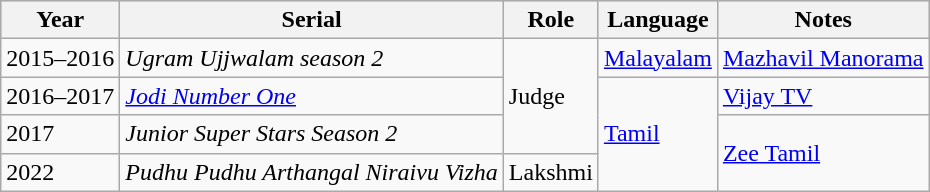<table class="wikitable">
<tr style="background:#ccc; text-align:center;">
<th>Year</th>
<th>Serial</th>
<th>Role</th>
<th>Language</th>
<th>Notes</th>
</tr>
<tr>
<td>2015–2016</td>
<td><em>Ugram Ujjwalam season 2</em></td>
<td rowspan=3>Judge</td>
<td><a href='#'>Malayalam</a></td>
<td><a href='#'>Mazhavil Manorama</a></td>
</tr>
<tr>
<td>2016–2017</td>
<td><em><a href='#'>Jodi Number One</a></em></td>
<td rowspan=3><a href='#'>Tamil</a></td>
<td><a href='#'>Vijay TV</a></td>
</tr>
<tr>
<td>2017</td>
<td><em>Junior Super Stars Season 2</em></td>
<td rowspan=2><a href='#'>Zee Tamil</a></td>
</tr>
<tr>
<td>2022</td>
<td><em>Pudhu Pudhu Arthangal Niraivu Vizha</em></td>
<td>Lakshmi</td>
</tr>
</table>
